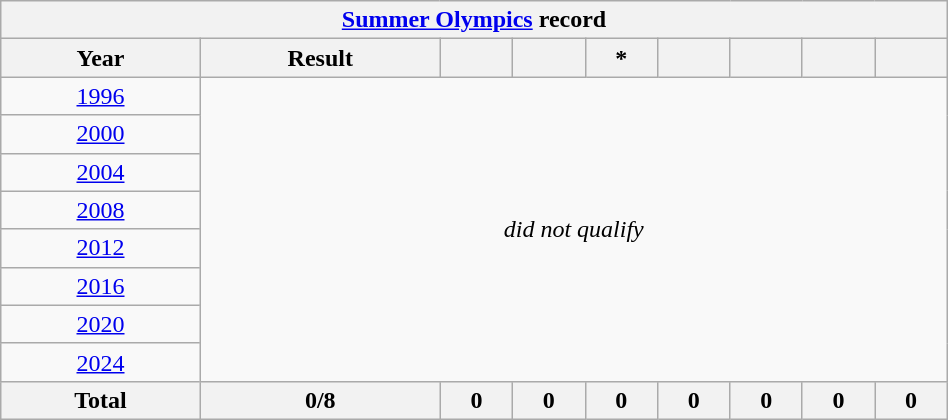<table class="wikitable" style="text-align: center; width:50%;">
<tr>
<th colspan=10><a href='#'>Summer Olympics</a> record</th>
</tr>
<tr>
<th>Year</th>
<th>Result</th>
<th></th>
<th></th>
<th>*</th>
<th></th>
<th></th>
<th></th>
<th></th>
</tr>
<tr>
<td> <a href='#'>1996</a></td>
<td colspan=8 rowspan=8><em>did not qualify</em></td>
</tr>
<tr>
<td> <a href='#'>2000</a></td>
</tr>
<tr>
<td> <a href='#'>2004</a></td>
</tr>
<tr>
<td> <a href='#'>2008</a></td>
</tr>
<tr>
<td> <a href='#'>2012</a></td>
</tr>
<tr>
<td> <a href='#'>2016</a></td>
</tr>
<tr>
<td> <a href='#'>2020</a></td>
</tr>
<tr>
<td> <a href='#'>2024</a></td>
</tr>
<tr>
<th>Total</th>
<th>0/8</th>
<th>0</th>
<th>0</th>
<th>0</th>
<th>0</th>
<th>0</th>
<th>0</th>
<th>0</th>
</tr>
</table>
